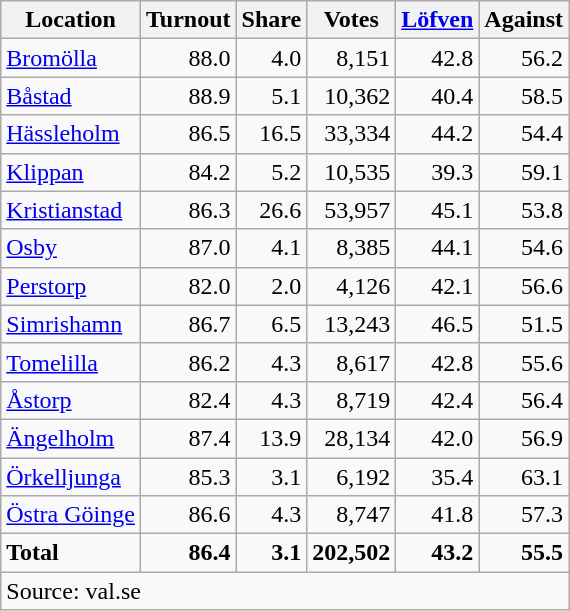<table class="wikitable sortable" style=text-align:right>
<tr>
<th>Location</th>
<th>Turnout</th>
<th>Share</th>
<th>Votes</th>
<th><a href='#'>Löfven</a></th>
<th>Against</th>
</tr>
<tr>
<td align=left><a href='#'>Bromölla</a></td>
<td>88.0</td>
<td>4.0</td>
<td>8,151</td>
<td>42.8</td>
<td>56.2</td>
</tr>
<tr>
<td align=left><a href='#'>Båstad</a></td>
<td>88.9</td>
<td>5.1</td>
<td>10,362</td>
<td>40.4</td>
<td>58.5</td>
</tr>
<tr>
<td align=left><a href='#'>Hässleholm</a></td>
<td>86.5</td>
<td>16.5</td>
<td>33,334</td>
<td>44.2</td>
<td>54.4</td>
</tr>
<tr>
<td align=left><a href='#'>Klippan</a></td>
<td>84.2</td>
<td>5.2</td>
<td>10,535</td>
<td>39.3</td>
<td>59.1</td>
</tr>
<tr>
<td align=left><a href='#'>Kristianstad</a></td>
<td>86.3</td>
<td>26.6</td>
<td>53,957</td>
<td>45.1</td>
<td>53.8</td>
</tr>
<tr>
<td align=left><a href='#'>Osby</a></td>
<td>87.0</td>
<td>4.1</td>
<td>8,385</td>
<td>44.1</td>
<td>54.6</td>
</tr>
<tr>
<td align=left><a href='#'>Perstorp</a></td>
<td>82.0</td>
<td>2.0</td>
<td>4,126</td>
<td>42.1</td>
<td>56.6</td>
</tr>
<tr>
<td align=left><a href='#'>Simrishamn</a></td>
<td>86.7</td>
<td>6.5</td>
<td>13,243</td>
<td>46.5</td>
<td>51.5</td>
</tr>
<tr>
<td align=left><a href='#'>Tomelilla</a></td>
<td>86.2</td>
<td>4.3</td>
<td>8,617</td>
<td>42.8</td>
<td>55.6</td>
</tr>
<tr>
<td align=left><a href='#'>Åstorp</a></td>
<td>82.4</td>
<td>4.3</td>
<td>8,719</td>
<td>42.4</td>
<td>56.4</td>
</tr>
<tr>
<td align=left><a href='#'>Ängelholm</a></td>
<td>87.4</td>
<td>13.9</td>
<td>28,134</td>
<td>42.0</td>
<td>56.9</td>
</tr>
<tr>
<td align=left><a href='#'>Örkelljunga</a></td>
<td>85.3</td>
<td>3.1</td>
<td>6,192</td>
<td>35.4</td>
<td>63.1</td>
</tr>
<tr>
<td align=left><a href='#'>Östra Göinge</a></td>
<td>86.6</td>
<td>4.3</td>
<td>8,747</td>
<td>41.8</td>
<td>57.3</td>
</tr>
<tr>
<td align=left><strong>Total</strong></td>
<td><strong>86.4</strong></td>
<td><strong>3.1</strong></td>
<td><strong>202,502</strong></td>
<td><strong>43.2</strong></td>
<td><strong>55.5</strong></td>
</tr>
<tr>
<td align=left colspan=6>Source: val.se</td>
</tr>
</table>
